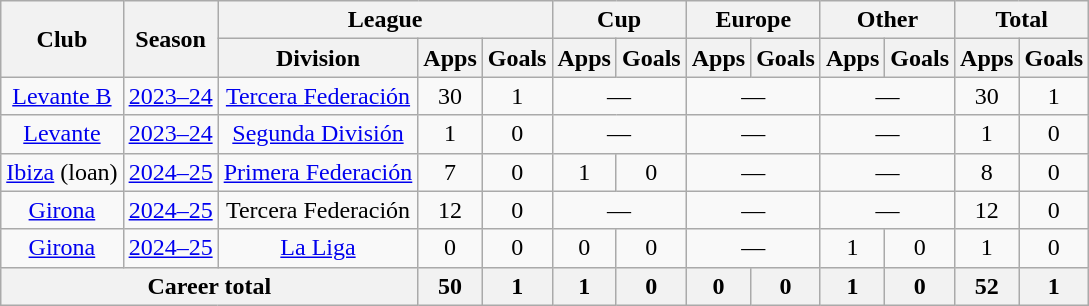<table class="wikitable" style="text-align:center">
<tr>
<th rowspan="2">Club</th>
<th rowspan="2">Season</th>
<th colspan="3">League</th>
<th colspan="2">Cup</th>
<th colspan="2">Europe</th>
<th colspan="2">Other</th>
<th colspan="2">Total</th>
</tr>
<tr>
<th>Division</th>
<th>Apps</th>
<th>Goals</th>
<th>Apps</th>
<th>Goals</th>
<th>Apps</th>
<th>Goals</th>
<th>Apps</th>
<th>Goals</th>
<th>Apps</th>
<th>Goals</th>
</tr>
<tr>
<td><a href='#'>Levante B</a></td>
<td><a href='#'>2023–24</a></td>
<td><a href='#'>Tercera Federación</a></td>
<td>30</td>
<td>1</td>
<td colspan="2">—</td>
<td colspan="2">—</td>
<td colspan="2">—</td>
<td>30</td>
<td>1</td>
</tr>
<tr>
<td><a href='#'>Levante</a></td>
<td><a href='#'>2023–24</a></td>
<td><a href='#'>Segunda División</a></td>
<td>1</td>
<td>0</td>
<td colspan="2">—</td>
<td colspan="2">—</td>
<td colspan="2">—</td>
<td>1</td>
<td>0</td>
</tr>
<tr>
<td><a href='#'>Ibiza</a> (loan)</td>
<td><a href='#'>2024–25</a></td>
<td><a href='#'>Primera Federación</a></td>
<td>7</td>
<td>0</td>
<td>1</td>
<td>0</td>
<td colspan="2">—</td>
<td colspan="2">—</td>
<td>8</td>
<td>0</td>
</tr>
<tr>
<td><a href='#'>Girona</a></td>
<td><a href='#'>2024–25</a></td>
<td>Tercera Federación</td>
<td>12</td>
<td>0</td>
<td colspan="2">—</td>
<td colspan="2">—</td>
<td colspan="2">—</td>
<td>12</td>
<td>0</td>
</tr>
<tr>
<td><a href='#'>Girona</a></td>
<td><a href='#'>2024–25</a></td>
<td><a href='#'>La Liga</a></td>
<td>0</td>
<td>0</td>
<td>0</td>
<td>0</td>
<td colspan="2">—</td>
<td>1</td>
<td>0</td>
<td>1</td>
<td>0</td>
</tr>
<tr>
<th colspan="3">Career total</th>
<th>50</th>
<th>1</th>
<th>1</th>
<th>0</th>
<th>0</th>
<th>0</th>
<th>1</th>
<th>0</th>
<th>52</th>
<th>1</th>
</tr>
</table>
